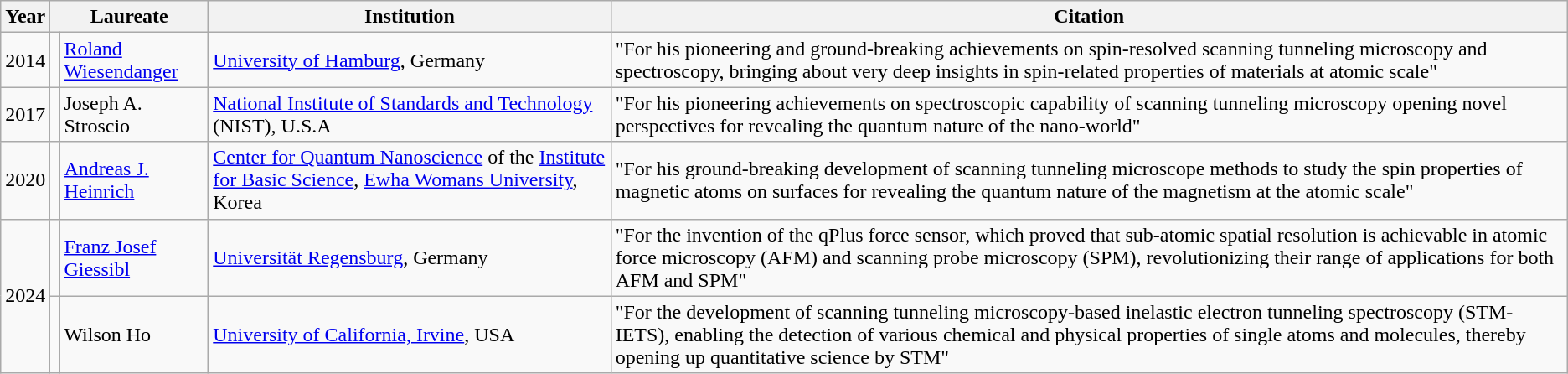<table class="wikitable">
<tr>
<th>Year</th>
<th colspan=2>Laureate</th>
<th>Institution</th>
<th>Citation</th>
</tr>
<tr>
<td>2014</td>
<td></td>
<td><a href='#'>Roland Wiesendanger</a></td>
<td><a href='#'>University of Hamburg</a>, Germany</td>
<td>"For his pioneering and ground-breaking achievements on spin-resolved scanning tunneling microscopy and spectroscopy, bringing about very deep insights in spin-related properties of materials at atomic scale"</td>
</tr>
<tr>
<td>2017</td>
<td></td>
<td>Joseph A. Stroscio</td>
<td><a href='#'>National Institute of Standards and Technology</a> (NIST), U.S.A</td>
<td>"For his pioneering achievements on spectroscopic capability of scanning tunneling microscopy opening novel perspectives for revealing the quantum nature of the nano-world"</td>
</tr>
<tr>
<td>2020</td>
<td></td>
<td><a href='#'>Andreas J. Heinrich</a></td>
<td><a href='#'>Center for Quantum Nanoscience</a> of the <a href='#'>Institute for Basic Science</a>, <a href='#'>Ewha Womans University</a>, Korea</td>
<td>"For his ground-breaking development of scanning tunneling microscope methods to study the spin properties of magnetic atoms on surfaces for revealing the quantum nature of the magnetism at the atomic scale"</td>
</tr>
<tr>
<td rowspan=2>2024</td>
<td></td>
<td><a href='#'>Franz Josef Giessibl</a></td>
<td><a href='#'>Universität Regensburg</a>, Germany</td>
<td>"For the invention of the qPlus force sensor, which proved that sub-atomic spatial resolution is achievable in atomic force microscopy (AFM) and scanning probe microscopy (SPM), revolutionizing their range of applications for both AFM and SPM"</td>
</tr>
<tr>
<td></td>
<td>Wilson Ho</td>
<td><a href='#'>University of California, Irvine</a>, USA</td>
<td>"For the development of scanning tunneling microscopy-based inelastic electron tunneling spectroscopy (STM-IETS), enabling the detection of various chemical and physical properties of single atoms and molecules, thereby opening up quantitative science by STM"</td>
</tr>
</table>
